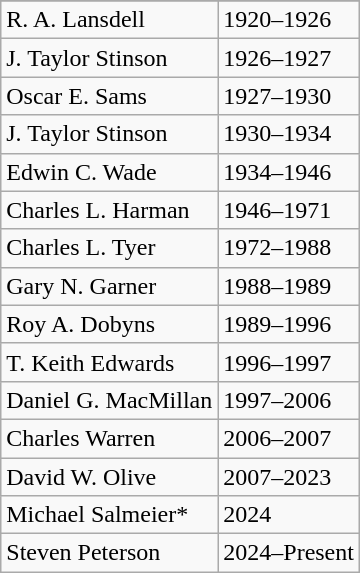<table class="wikitable">
<tr>
</tr>
<tr>
<td>R. A. Lansdell</td>
<td>1920–1926</td>
</tr>
<tr>
<td>J. Taylor Stinson</td>
<td>1926–1927</td>
</tr>
<tr>
<td>Oscar E. Sams</td>
<td>1927–1930</td>
</tr>
<tr>
<td>J. Taylor Stinson</td>
<td>1930–1934</td>
</tr>
<tr>
<td>Edwin C. Wade</td>
<td>1934–1946</td>
</tr>
<tr>
<td>Charles L. Harman</td>
<td>1946–1971</td>
</tr>
<tr>
<td>Charles L. Tyer</td>
<td>1972–1988</td>
</tr>
<tr>
<td>Gary N. Garner</td>
<td>1988–1989</td>
</tr>
<tr>
<td>Roy A. Dobyns</td>
<td>1989–1996</td>
</tr>
<tr>
<td>T. Keith Edwards</td>
<td>1996–1997</td>
</tr>
<tr>
<td>Daniel G. MacMillan</td>
<td>1997–2006</td>
</tr>
<tr>
<td>Charles Warren</td>
<td>2006–2007</td>
</tr>
<tr>
<td>David W. Olive</td>
<td>2007–2023</td>
</tr>
<tr>
<td>Michael Salmeier*</td>
<td>2024</td>
</tr>
<tr>
<td>Steven Peterson</td>
<td>2024–Present</td>
</tr>
</table>
